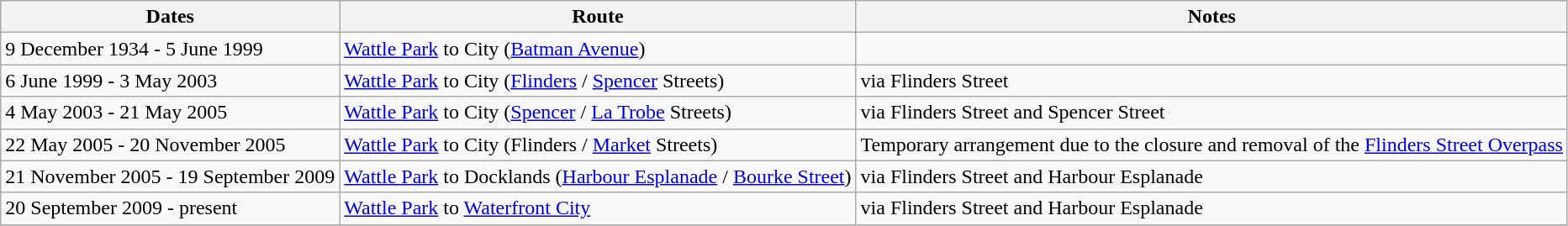<table class="wikitable sortable">
<tr>
<th>Dates</th>
<th>Route</th>
<th>Notes</th>
</tr>
<tr>
<td>9 December 1934 - 5 June 1999</td>
<td><a href='#'>Wattle Park</a> to City (<a href='#'>Batman Avenue</a>)</td>
<td></td>
</tr>
<tr>
<td>6 June 1999 - 3 May 2003</td>
<td><a href='#'>Wattle Park</a> to City (<a href='#'>Flinders</a> / <a href='#'>Spencer</a> Streets)</td>
<td>via Flinders Street</td>
</tr>
<tr>
<td>4 May 2003 -  21 May 2005</td>
<td><a href='#'>Wattle Park</a> to City (<a href='#'>Spencer</a> / <a href='#'>La Trobe</a> Streets)</td>
<td>via Flinders Street and Spencer Street</td>
</tr>
<tr>
<td>22 May 2005 - 20 November 2005</td>
<td><a href='#'>Wattle Park</a> to City (Flinders / <a href='#'>Market</a> Streets)</td>
<td>Temporary arrangement due to the closure and removal of the <a href='#'>Flinders Street Overpass</a></td>
</tr>
<tr>
<td>21 November 2005 - 19 September 2009</td>
<td><a href='#'>Wattle Park</a> to Docklands (<a href='#'>Harbour Esplanade</a> / <a href='#'>Bourke Street</a>)</td>
<td>via Flinders Street and Harbour Esplanade</td>
</tr>
<tr>
<td>20 September 2009 - present</td>
<td><a href='#'>Wattle Park</a> to <a href='#'>Waterfront City</a></td>
<td>via Flinders Street and Harbour Esplanade</td>
</tr>
<tr>
</tr>
</table>
